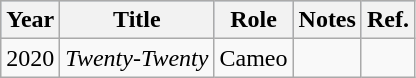<table class="wikitable">
<tr style="background:#b0c4de; text-align:center;">
<th>Year</th>
<th>Title</th>
<th>Role</th>
<th>Notes</th>
<th>Ref.</th>
</tr>
<tr>
<td>2020</td>
<td><em>Twenty-Twenty</em></td>
<td>Cameo</td>
<td></td>
<td></td>
</tr>
</table>
